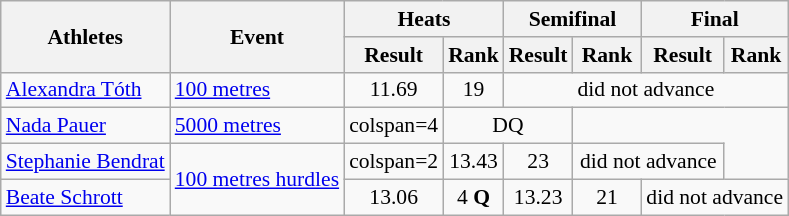<table class="wikitable" border="1" style="font-size:90%">
<tr>
<th rowspan="2">Athletes</th>
<th rowspan="2">Event</th>
<th colspan="2">Heats</th>
<th colspan="2">Semifinal</th>
<th colspan="2">Final</th>
</tr>
<tr>
<th>Result</th>
<th>Rank</th>
<th>Result</th>
<th>Rank</th>
<th>Result</th>
<th>Rank</th>
</tr>
<tr>
<td><a href='#'>Alexandra Tóth</a></td>
<td><a href='#'>100 metres</a></td>
<td align=center>11.69</td>
<td align=center>19</td>
<td align=center colspan=4>did not advance</td>
</tr>
<tr>
<td><a href='#'>Nada Pauer</a></td>
<td><a href='#'>5000 metres</a></td>
<td>colspan=4</td>
<td align=center colspan=2>DQ</td>
</tr>
<tr>
<td><a href='#'>Stephanie Bendrat</a></td>
<td rowspan=2><a href='#'>100 metres hurdles</a></td>
<td>colspan=2 </td>
<td align=center>13.43</td>
<td align=center>23</td>
<td align=center colspan=2>did not advance</td>
</tr>
<tr>
<td><a href='#'>Beate Schrott</a></td>
<td align=center>13.06</td>
<td align=center>4 <strong>Q</strong></td>
<td align=center>13.23</td>
<td align=center>21</td>
<td align=center colspan=2>did not advance</td>
</tr>
</table>
